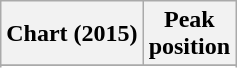<table class="wikitable sortable plainrowheaders" style="text-align:center">
<tr>
<th scope="col">Chart (2015)</th>
<th scope="col">Peak<br>position</th>
</tr>
<tr>
</tr>
<tr>
</tr>
<tr>
</tr>
<tr>
</tr>
<tr>
</tr>
<tr>
</tr>
<tr>
</tr>
</table>
